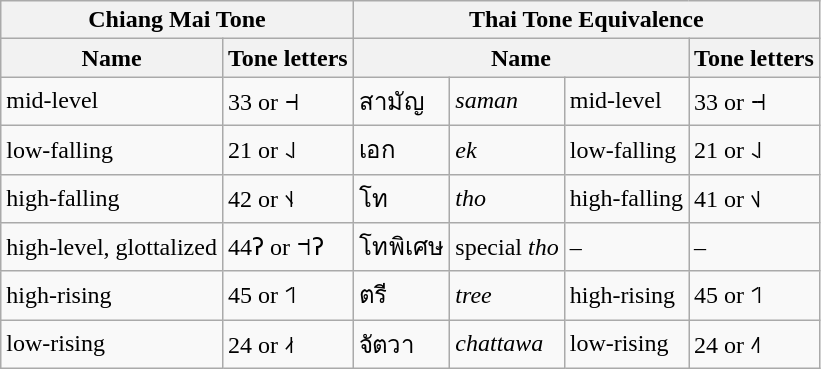<table class="wikitable">
<tr>
<th colspan="2">Chiang Mai Tone</th>
<th colspan="4">Thai Tone Equivalence</th>
</tr>
<tr>
<th>Name</th>
<th>Tone letters</th>
<th colspan="3">Name</th>
<th>Tone letters</th>
</tr>
<tr>
<td>mid-level</td>
<td>33 or ˧˧</td>
<td>สามัญ</td>
<td><em>saman</em></td>
<td>mid-level</td>
<td>33 or ˧˧</td>
</tr>
<tr>
<td>low-falling</td>
<td>21 or ˨˩</td>
<td>เอก</td>
<td><em>ek</em></td>
<td>low-falling</td>
<td>21 or ˨˩</td>
</tr>
<tr>
<td>high-falling</td>
<td>42 or ˦˨</td>
<td>โท</td>
<td><em>tho</em></td>
<td>high-falling</td>
<td>41 or ˦˩</td>
</tr>
<tr>
<td>high-level, glottalized</td>
<td>44ʔ or ˦˦ʔ</td>
<td>โทพิเศษ</td>
<td>special <em>tho</em></td>
<td>–</td>
<td>–</td>
</tr>
<tr>
<td>high-rising</td>
<td>45 or ˦˥</td>
<td>ตรี</td>
<td><em>tree</em></td>
<td>high-rising</td>
<td>45 or ˦˥</td>
</tr>
<tr>
<td>low-rising</td>
<td>24 or ˨˦</td>
<td>จัตวา</td>
<td><em>chattawa</em></td>
<td>low-rising</td>
<td>24 or ˨˥</td>
</tr>
</table>
